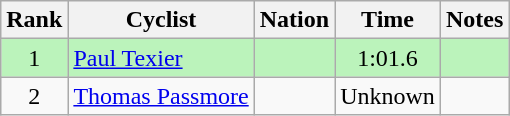<table class="wikitable sortable">
<tr>
<th>Rank</th>
<th>Cyclist</th>
<th>Nation</th>
<th>Time</th>
<th>Notes</th>
</tr>
<tr bgcolor=bbf3bb>
<td align=center>1</td>
<td><a href='#'>Paul Texier</a></td>
<td></td>
<td align=center>1:01.6</td>
<td align=center></td>
</tr>
<tr>
<td align=center>2</td>
<td><a href='#'>Thomas Passmore</a></td>
<td></td>
<td align=center>Unknown</td>
<td></td>
</tr>
</table>
